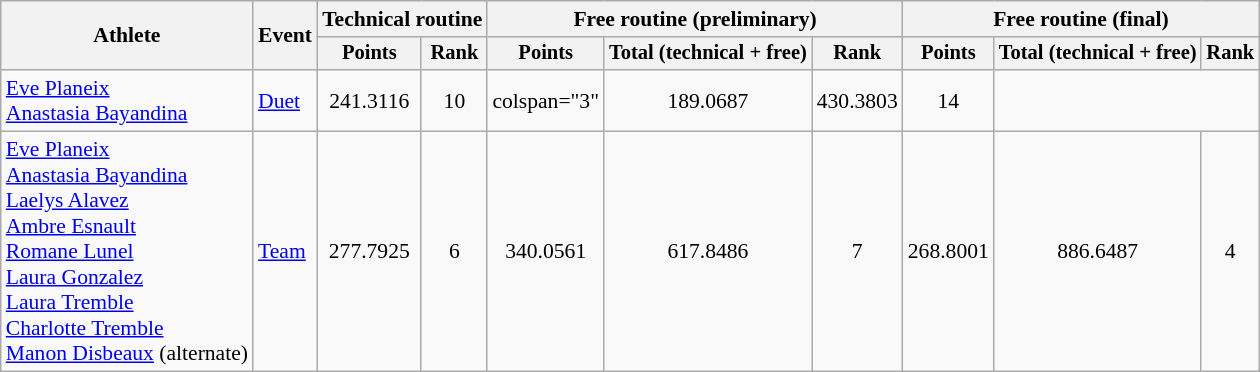<table class="wikitable" style="font-size:90%">
<tr>
<th rowspan="2">Athlete</th>
<th rowspan="2">Event</th>
<th colspan=2>Technical routine</th>
<th colspan=3>Free routine (preliminary)</th>
<th colspan=3>Free routine (final)</th>
</tr>
<tr style="font-size:95%">
<th>Points</th>
<th>Rank</th>
<th>Points</th>
<th>Total (technical + free)</th>
<th>Rank</th>
<th>Points</th>
<th>Total (technical + free)</th>
<th>Rank</th>
</tr>
<tr align=center>
<td align=left><a href='#'>Eve Planeix</a><br><a href='#'>Anastasia Bayandina</a></td>
<td align=left><a href='#'>Duet</a></td>
<td>241.3116</td>
<td>10</td>
<td>colspan="3" </td>
<td>189.0687</td>
<td>430.3803</td>
<td>14</td>
</tr>
<tr align=center>
<td align=left><a href='#'>Eve Planeix</a><br><a href='#'>Anastasia Bayandina</a><br><a href='#'>Laelys Alavez</a><br><a href='#'>Ambre Esnault</a><br><a href='#'>Romane Lunel</a><br><a href='#'>Laura Gonzalez</a><br><a href='#'>Laura Tremble</a><br><a href='#'>Charlotte Tremble</a><br><a href='#'>Manon Disbeaux</a> (alternate)</td>
<td align=left><a href='#'>Team</a></td>
<td>277.7925</td>
<td>6</td>
<td>340.0561</td>
<td>617.8486</td>
<td>7</td>
<td>268.8001</td>
<td>886.6487</td>
<td>4</td>
</tr>
</table>
